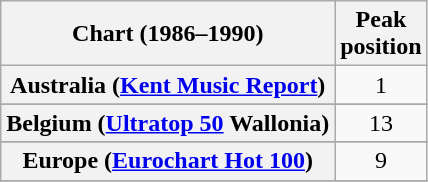<table class="wikitable plainrowheaders sortable">
<tr>
<th>Chart (1986–1990)</th>
<th>Peak<br>position</th>
</tr>
<tr>
<th scope="row">Australia (<a href='#'>Kent Music Report</a>)</th>
<td style="text-align:center;">1</td>
</tr>
<tr>
</tr>
<tr>
</tr>
<tr>
<th scope="row">Belgium (<a href='#'>Ultratop 50</a> Wallonia)</th>
<td style="text-align:center;">13</td>
</tr>
<tr>
</tr>
<tr>
<th scope="row">Europe (<a href='#'>Eurochart Hot 100</a>)</th>
<td style="text-align:center;">9</td>
</tr>
<tr>
</tr>
<tr>
</tr>
<tr>
</tr>
<tr>
</tr>
<tr>
</tr>
<tr>
</tr>
<tr>
</tr>
<tr>
</tr>
<tr>
</tr>
</table>
